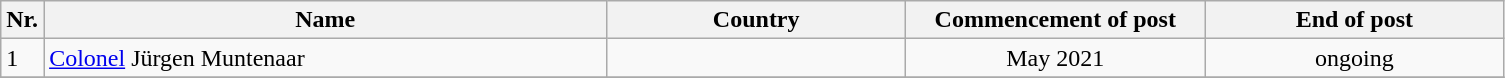<table class="wikitable sortable">
<tr>
<th>Nr.</th>
<th style="width:23em">Name</th>
<th style="width:12em">Country</th>
<th style="width:12em">Commencement of post</th>
<th style="width:12em">End of post</th>
</tr>
<tr>
<td>1</td>
<td><a href='#'>Colonel</a> Jürgen Muntenaar </td>
<td align="center"></td>
<td align="center">May 2021</td>
<td align="center">ongoing</td>
</tr>
<tr>
</tr>
</table>
